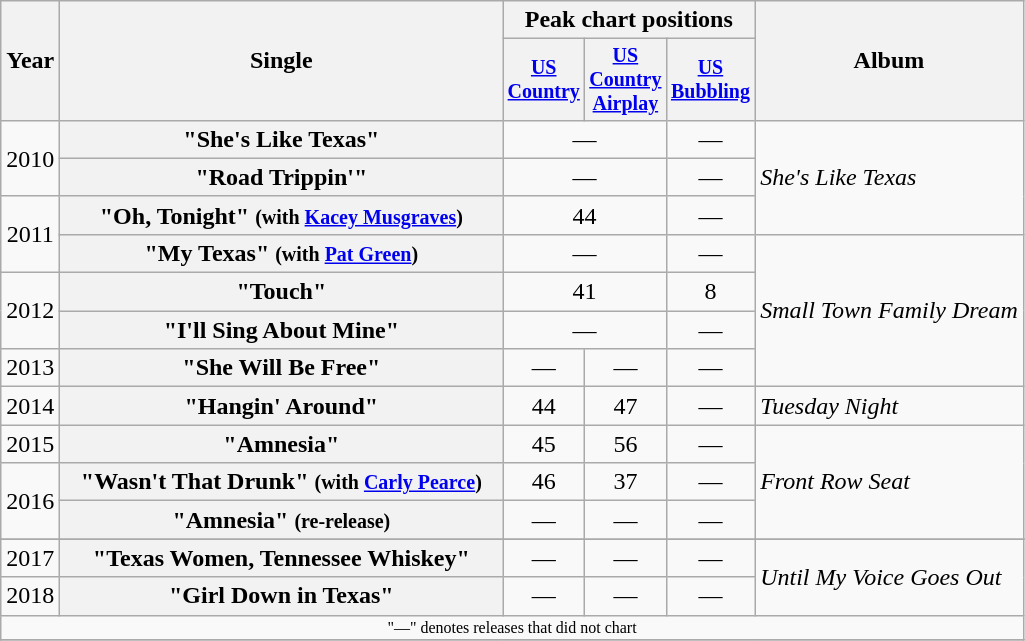<table class="wikitable plainrowheaders" style="text-align:center;">
<tr>
<th rowspan="2">Year</th>
<th rowspan="2" style="width:18em;">Single</th>
<th colspan="3">Peak chart positions</th>
<th rowspan="2">Album</th>
</tr>
<tr style="font-size:smaller;">
<th width="45"><a href='#'>US Country</a><br></th>
<th width="45"><a href='#'>US Country Airplay</a><br></th>
<th width="45"><a href='#'>US Bubbling</a><br></th>
</tr>
<tr>
<td rowspan="2">2010</td>
<th scope="row">"She's Like Texas"</th>
<td colspan="2">—</td>
<td>—</td>
<td align="left" rowspan="3"><em>She's Like Texas</em></td>
</tr>
<tr>
<th scope="row">"Road Trippin'"</th>
<td colspan="2">—</td>
<td>—</td>
</tr>
<tr>
<td rowspan="2">2011</td>
<th scope="row">"Oh, Tonight" <small>(with <a href='#'>Kacey Musgraves</a>)</small></th>
<td colspan="2">44</td>
<td>—</td>
</tr>
<tr>
<th scope="row">"My Texas" <small>(with <a href='#'>Pat Green</a>)</small></th>
<td colspan="2">—</td>
<td>—</td>
<td align="left" rowspan="4"><em>Small Town Family Dream</em></td>
</tr>
<tr>
<td rowspan="2">2012</td>
<th scope="row">"Touch"</th>
<td colspan="2">41</td>
<td>8</td>
</tr>
<tr>
<th scope="row">"I'll Sing About Mine"</th>
<td colspan="2">—</td>
<td>—</td>
</tr>
<tr>
<td>2013</td>
<th scope="row">"She Will Be Free"</th>
<td>—</td>
<td>—</td>
<td>—</td>
</tr>
<tr>
<td>2014</td>
<th scope="row">"Hangin' Around"</th>
<td>44</td>
<td>47</td>
<td>—</td>
<td align="left"><em>Tuesday Night</em></td>
</tr>
<tr>
<td>2015</td>
<th scope="row">"Amnesia"</th>
<td>45</td>
<td>56</td>
<td>—</td>
<td align="left" rowspan="3"><em>Front Row Seat</em></td>
</tr>
<tr>
<td rowspan="2">2016</td>
<th scope="row">"Wasn't That Drunk" <small>(with <a href='#'>Carly Pearce</a>)</small></th>
<td>46</td>
<td>37</td>
<td>—</td>
</tr>
<tr>
<th scope="row">"Amnesia" <small>(re-release)</small></th>
<td>—</td>
<td>—</td>
<td>—</td>
</tr>
<tr>
</tr>
<tr>
<td>2017</td>
<th scope="row">"Texas Women, Tennessee Whiskey"</th>
<td>—</td>
<td>—</td>
<td>—</td>
<td align="left" rowspan="2"><em>Until My Voice Goes Out</em></td>
</tr>
<tr>
<td>2018</td>
<th scope="row">"Girl Down in Texas"</th>
<td>—</td>
<td>—</td>
<td>—</td>
</tr>
<tr>
<td colspan="6" style="font-size:8pt">"—" denotes releases that did not chart</td>
</tr>
<tr>
</tr>
</table>
